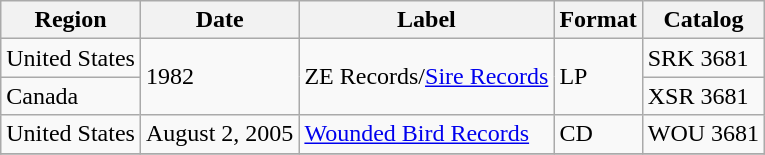<table class="wikitable plainrowheaders">
<tr>
<th scope="col">Region</th>
<th scope="col">Date</th>
<th scope="col">Label</th>
<th scope="col">Format</th>
<th scope="col">Catalog</th>
</tr>
<tr>
<td>United States</td>
<td rowspan="2">1982</td>
<td rowspan="2">ZE Records/<a href='#'>Sire Records</a></td>
<td rowspan="2">LP</td>
<td>SRK 3681</td>
</tr>
<tr>
<td>Canada</td>
<td>XSR 3681</td>
</tr>
<tr>
<td>United States</td>
<td>August 2, 2005</td>
<td><a href='#'>Wounded Bird Records</a></td>
<td>CD</td>
<td>WOU 3681</td>
</tr>
<tr>
</tr>
</table>
